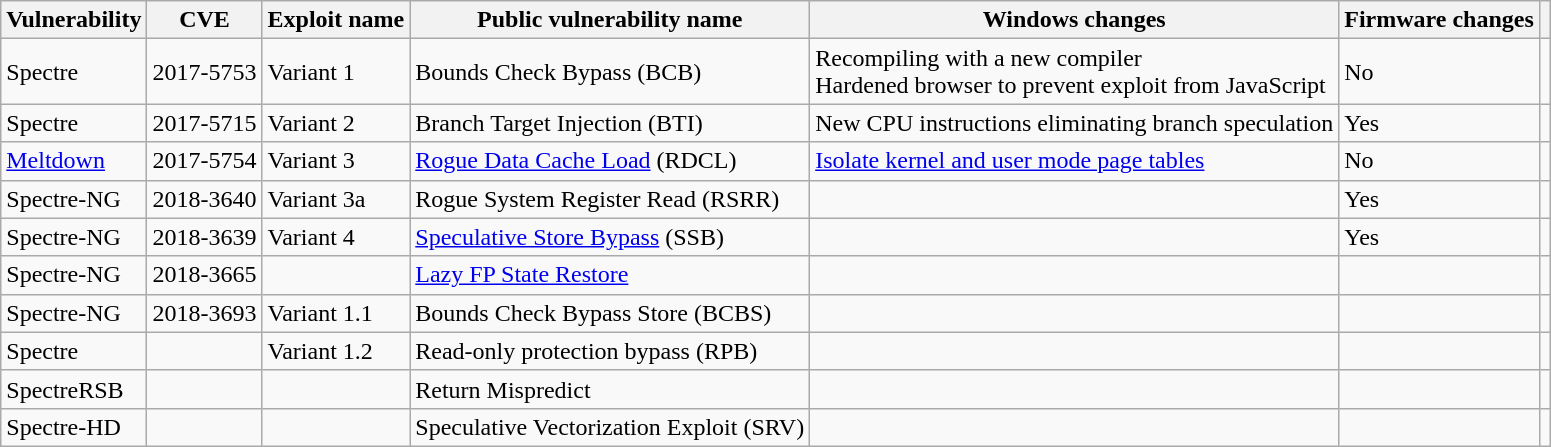<table class="wikitable">
<tr>
<th>Vulnerability</th>
<th>CVE</th>
<th>Exploit name</th>
<th>Public vulnerability name</th>
<th>Windows changes</th>
<th>Firmware changes</th>
<th></th>
</tr>
<tr>
<td>Spectre</td>
<td>2017-5753</td>
<td>Variant 1</td>
<td>Bounds Check Bypass (BCB)</td>
<td>Recompiling with a new compiler<br>Hardened browser to prevent exploit from JavaScript</td>
<td>No</td>
<td></td>
</tr>
<tr>
<td>Spectre</td>
<td>2017-5715</td>
<td>Variant 2</td>
<td>Branch Target Injection (BTI)</td>
<td>New CPU instructions eliminating branch speculation</td>
<td>Yes</td>
<td></td>
</tr>
<tr>
<td><a href='#'>Meltdown</a></td>
<td>2017-5754</td>
<td>Variant 3</td>
<td><a href='#'>Rogue Data Cache Load</a> (RDCL)</td>
<td><a href='#'>Isolate kernel and user mode page tables</a></td>
<td>No</td>
<td></td>
</tr>
<tr>
<td>Spectre-NG</td>
<td>2018-3640</td>
<td>Variant 3a</td>
<td>Rogue System Register Read (RSRR)</td>
<td></td>
<td>Yes</td>
<td></td>
</tr>
<tr>
<td>Spectre-NG</td>
<td>2018-3639</td>
<td>Variant 4</td>
<td><a href='#'>Speculative Store Bypass</a> (SSB)</td>
<td></td>
<td>Yes</td>
<td></td>
</tr>
<tr>
<td>Spectre-NG</td>
<td>2018-3665</td>
<td></td>
<td><a href='#'>Lazy FP State Restore</a></td>
<td></td>
<td></td>
<td></td>
</tr>
<tr>
<td>Spectre-NG</td>
<td>2018-3693</td>
<td>Variant 1.1</td>
<td>Bounds Check Bypass Store (BCBS)</td>
<td></td>
<td></td>
<td></td>
</tr>
<tr>
<td>Spectre</td>
<td></td>
<td>Variant 1.2</td>
<td>Read-only protection bypass (RPB)</td>
<td></td>
<td></td>
<td></td>
</tr>
<tr>
<td>SpectreRSB</td>
<td></td>
<td></td>
<td>Return Mispredict</td>
<td></td>
<td></td>
<td></td>
</tr>
<tr>
<td>Spectre-HD</td>
<td></td>
<td></td>
<td>Speculative Vectorization Exploit (SRV)</td>
<td></td>
<td></td>
<td></td>
</tr>
</table>
